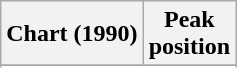<table class="wikitable sortable">
<tr>
<th align="left">Chart (1990)</th>
<th align="center">Peak<br>position</th>
</tr>
<tr>
</tr>
<tr>
</tr>
</table>
